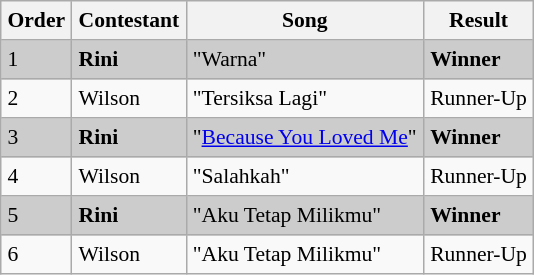<table border="8" cellpadding="4" cellspacing="0" style="margin:  1em 1em 1em 0; background: #f9f9f9; border: 1px #aaa  solid; border-collapse: collapse; font-size: 90%;">
<tr style="background:#f2f2f2;">
<th>Order</th>
<th>Contestant</th>
<th>Song </th>
<th>Result</th>
</tr>
<tr style="background:#ccc;">
<td>1</td>
<td><strong>Rini</strong></td>
<td>"Warna" </td>
<td><strong>Winner</strong></td>
</tr>
<tr>
<td>2</td>
<td>Wilson</td>
<td>"Tersiksa Lagi" </td>
<td>Runner-Up</td>
</tr>
<tr style="background:#ccc;">
<td>3</td>
<td><strong>Rini</strong></td>
<td>"<a href='#'>Because You Loved Me</a>" </td>
<td><strong>Winner</strong></td>
</tr>
<tr>
<td>4</td>
<td>Wilson</td>
<td>"Salahkah" </td>
<td>Runner-Up</td>
</tr>
<tr style="background:#ccc;">
<td>5</td>
<td><strong>Rini</strong></td>
<td>"Aku Tetap Milikmu"</td>
<td><strong>Winner</strong></td>
</tr>
<tr>
<td>6</td>
<td>Wilson</td>
<td>"Aku Tetap Milikmu"</td>
<td>Runner-Up</td>
</tr>
</table>
